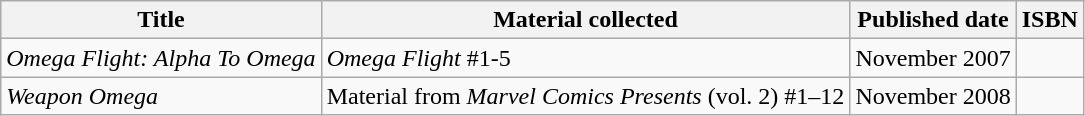<table class="wikitable">
<tr>
<th>Title</th>
<th>Material collected</th>
<th>Published date</th>
<th>ISBN</th>
</tr>
<tr>
<td><em>Omega Flight: Alpha To Omega</em></td>
<td><em>Omega Flight</em> #1-5</td>
<td>November 2007</td>
<td></td>
</tr>
<tr>
<td><em>Weapon Omega</em></td>
<td>Material from <em>Marvel Comics Presents</em> (vol. 2) #1–12</td>
<td>November 2008</td>
<td></td>
</tr>
</table>
